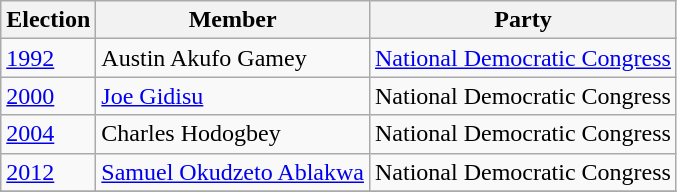<table class="wikitable">
<tr>
<th>Election</th>
<th>Member</th>
<th>Party</th>
</tr>
<tr>
<td><a href='#'>1992</a></td>
<td>Austin Akufo Gamey</td>
<td><a href='#'>National Democratic Congress</a></td>
</tr>
<tr>
<td><a href='#'>2000</a></td>
<td><a href='#'>Joe Gidisu</a></td>
<td>National Democratic Congress</td>
</tr>
<tr>
<td><a href='#'>2004</a></td>
<td>Charles Hodogbey</td>
<td>National Democratic Congress</td>
</tr>
<tr>
<td><a href='#'>2012</a></td>
<td><a href='#'>Samuel Okudzeto Ablakwa</a></td>
<td>National Democratic Congress</td>
</tr>
<tr>
</tr>
</table>
